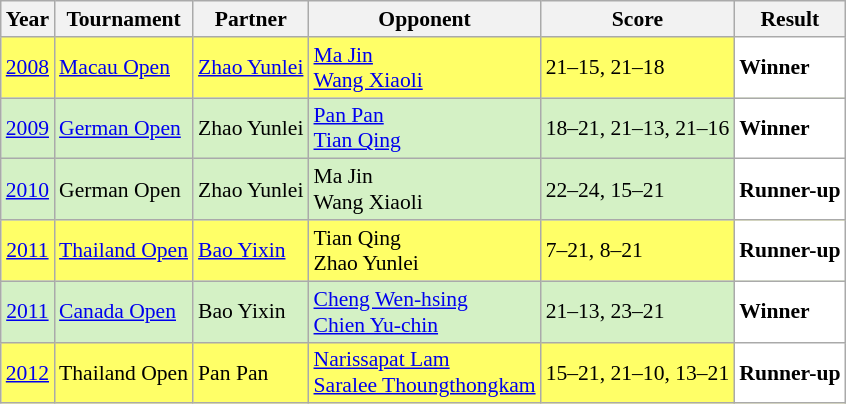<table class="sortable wikitable" style="font-size: 90%;">
<tr>
<th>Year</th>
<th>Tournament</th>
<th>Partner</th>
<th>Opponent</th>
<th>Score</th>
<th>Result</th>
</tr>
<tr style="background:#FFFF67">
<td align="center"><a href='#'>2008</a></td>
<td align="left"><a href='#'>Macau Open</a></td>
<td align="left"> <a href='#'>Zhao Yunlei</a></td>
<td align="left"> <a href='#'>Ma Jin</a> <br>  <a href='#'>Wang Xiaoli</a></td>
<td align="left">21–15, 21–18</td>
<td style="text-align:left; background:white"> <strong>Winner</strong></td>
</tr>
<tr style="background:#D4F1C5">
<td align="center"><a href='#'>2009</a></td>
<td align="left"><a href='#'>German Open</a></td>
<td align="left"> Zhao Yunlei</td>
<td align="left"> <a href='#'>Pan Pan</a> <br>  <a href='#'>Tian Qing</a></td>
<td align="left">18–21, 21–13, 21–16</td>
<td style="text-align:left; background:white"> <strong>Winner</strong></td>
</tr>
<tr style="background:#D4F1C5">
<td align="center"><a href='#'>2010</a></td>
<td align="left">German Open</td>
<td align="left"> Zhao Yunlei</td>
<td align="left"> Ma Jin <br>  Wang Xiaoli</td>
<td align="left">22–24, 15–21</td>
<td style="text-align:left; background:white"> <strong>Runner-up</strong></td>
</tr>
<tr style="background:#FFFF67">
<td align="center"><a href='#'>2011</a></td>
<td align="left"><a href='#'>Thailand Open</a></td>
<td align="left"> <a href='#'>Bao Yixin</a></td>
<td align="left"> Tian Qing <br>  Zhao Yunlei</td>
<td align="left">7–21, 8–21</td>
<td style="text-align:left; background:white"> <strong>Runner-up</strong></td>
</tr>
<tr style="background:#D4F1C5">
<td align="center"><a href='#'>2011</a></td>
<td align="left"><a href='#'>Canada Open</a></td>
<td align="left"> Bao Yixin</td>
<td align="left"> <a href='#'>Cheng Wen-hsing</a> <br>  <a href='#'>Chien Yu-chin</a></td>
<td align="left">21–13, 23–21</td>
<td style="text-align:left; background:white"> <strong>Winner</strong></td>
</tr>
<tr style="background:#FFFF67">
<td align="center"><a href='#'>2012</a></td>
<td align="left">Thailand Open</td>
<td align="left"> Pan Pan</td>
<td align="left"> <a href='#'>Narissapat Lam</a> <br>  <a href='#'>Saralee Thoungthongkam</a></td>
<td align="left">15–21, 21–10, 13–21</td>
<td style="text-align:left; background:white"> <strong>Runner-up</strong></td>
</tr>
</table>
